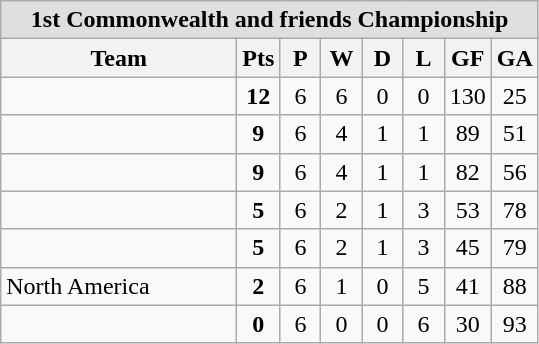<table class="wikitable" style="text-align: center;">
<tr align=left style="background:#dfdfdf;">
<td colspan=8 align=center><strong>1st Commonwealth and friends Championship</strong></td>
</tr>
<tr>
<th width=150>Team</th>
<th width=20>Pts</th>
<th width=20>P</th>
<th width=20>W</th>
<th width=20>D</th>
<th width=20>L</th>
<th width=20>GF</th>
<th width=20>GA</th>
</tr>
<tr>
<td align=left></td>
<td><strong>12</strong></td>
<td>6</td>
<td>6</td>
<td>0</td>
<td>0</td>
<td>130</td>
<td>25</td>
</tr>
<tr>
<td align=left></td>
<td><strong>9</strong></td>
<td>6</td>
<td>4</td>
<td>1</td>
<td>1</td>
<td>89</td>
<td>51</td>
</tr>
<tr>
<td align=left></td>
<td><strong>9</strong></td>
<td>6</td>
<td>4</td>
<td>1</td>
<td>1</td>
<td>82</td>
<td>56</td>
</tr>
<tr>
<td align=left></td>
<td><strong>5</strong></td>
<td>6</td>
<td>2</td>
<td>1</td>
<td>3</td>
<td>53</td>
<td>78</td>
</tr>
<tr>
<td align=left></td>
<td><strong>5</strong></td>
<td>6</td>
<td>2</td>
<td>1</td>
<td>3</td>
<td>45</td>
<td>79</td>
</tr>
<tr>
<td align=left> North America</td>
<td><strong>2</strong></td>
<td>6</td>
<td>1</td>
<td>0</td>
<td>5</td>
<td>41</td>
<td>88</td>
</tr>
<tr>
<td align=left></td>
<td><strong>0</strong></td>
<td>6</td>
<td>0</td>
<td>0</td>
<td>6</td>
<td>30</td>
<td>93</td>
</tr>
</table>
